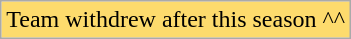<table class="wikitable" style="font-size:100%;line-height:1.1;">
<tr>
<td style="background-color:#FDDB6D;">Team withdrew after this season ^^</td>
</tr>
</table>
